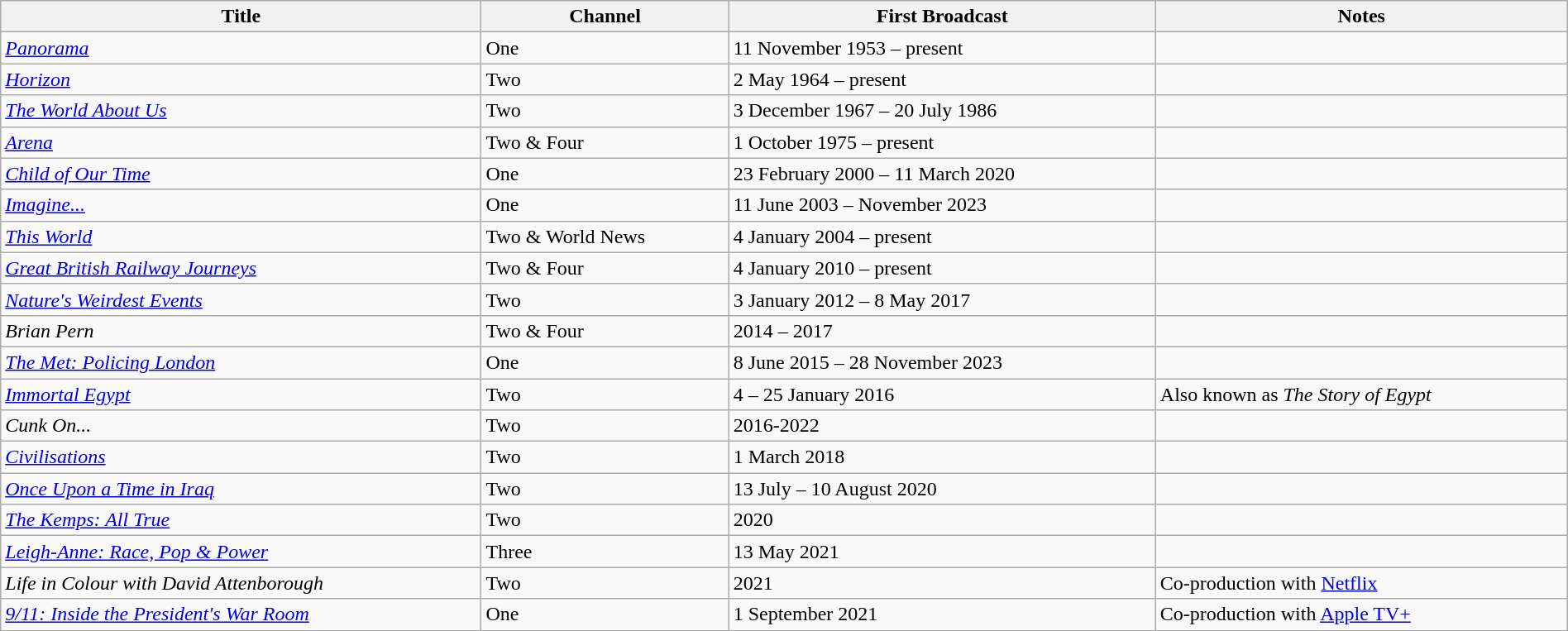<table class="wikitable plainrowheaders sortable" style="width:100%;">
<tr>
<th scope=col>Title</th>
<th scope=col>Channel</th>
<th scope=col>First Broadcast</th>
<th scope=col>Notes</th>
</tr>
<tr>
<td><em><a href='#'>Panorama</a></em></td>
<td>One</td>
<td>11 November 1953 – present</td>
<td></td>
</tr>
<tr>
<td><em><a href='#'>Horizon</a></em></td>
<td>Two</td>
<td>2 May 1964 – present</td>
<td></td>
</tr>
<tr>
<td><em><a href='#'>The World About Us</a></em></td>
<td>Two</td>
<td>3 December 1967 – 20 July 1986</td>
<td></td>
</tr>
<tr>
<td><em><a href='#'>Arena</a></em></td>
<td>Two & Four</td>
<td>1 October 1975 – present</td>
<td></td>
</tr>
<tr>
<td><em><a href='#'>Child of Our Time</a></em></td>
<td>One</td>
<td>23 February 2000 – 11 March 2020</td>
<td></td>
</tr>
<tr>
<td><em><a href='#'>Imagine...</a></em></td>
<td>One</td>
<td>11 June 2003 – November 2023</td>
<td></td>
</tr>
<tr>
<td><em><a href='#'>This World</a></em></td>
<td>Two & World News</td>
<td>4 January 2004 – present</td>
<td></td>
</tr>
<tr>
<td><em><a href='#'>Great British Railway Journeys</a></em></td>
<td>Two & Four</td>
<td>4 January 2010 – present</td>
<td></td>
</tr>
<tr>
<td><em><a href='#'>Nature's Weirdest Events</a></em></td>
<td>Two</td>
<td>3 January 2012 – 8 May 2017</td>
<td></td>
</tr>
<tr>
<td><em>Brian Pern</em></td>
<td>Two & Four</td>
<td>2014 – 2017</td>
<td></td>
</tr>
<tr>
<td><em><a href='#'>The Met: Policing London</a></em></td>
<td>One</td>
<td>8 June 2015 – 28 November 2023</td>
<td></td>
</tr>
<tr>
<td><em><a href='#'>Immortal Egypt</a></em></td>
<td>Two</td>
<td>4 – 25 January 2016</td>
<td>Also known as <em>The Story of Egypt</em></td>
</tr>
<tr>
<td><em>Cunk On...</em></td>
<td>Two</td>
<td>2016-2022</td>
</tr>
<tr>
<td><em><a href='#'>Civilisations</a></em></td>
<td>Two</td>
<td>1 March 2018</td>
<td></td>
</tr>
<tr>
<td><em><a href='#'>Once Upon a Time in Iraq</a></em></td>
<td>Two</td>
<td>13 July – 10 August 2020</td>
<td></td>
</tr>
<tr>
<td><em><a href='#'>The Kemps: All True</a></em></td>
<td>Two</td>
<td>2020</td>
<td></td>
</tr>
<tr>
<td><em><a href='#'>Leigh-Anne: Race, Pop & Power</a></em></td>
<td>Three</td>
<td>13 May 2021</td>
<td></td>
</tr>
<tr>
<td><em>Life in Colour with David Attenborough</em></td>
<td>Two</td>
<td>2021</td>
<td>Co-production with <a href='#'>Netflix</a></td>
</tr>
<tr>
<td><em><a href='#'>9/11: Inside the President's War Room</a></em></td>
<td>One</td>
<td>1 September 2021</td>
<td>Co-production with <a href='#'>Apple TV+</a></td>
</tr>
</table>
